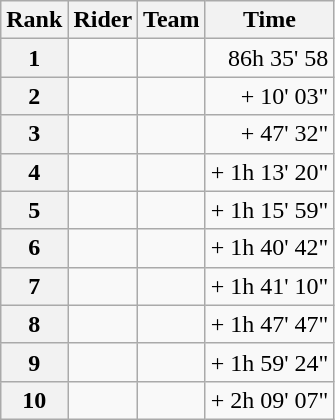<table class="wikitable">
<tr>
<th scope="col">Rank</th>
<th scope="col">Rider</th>
<th scope="col">Team</th>
<th scope="col">Time</th>
</tr>
<tr>
<th scope="row">1</th>
<td> </td>
<td></td>
<td style="text-align:right;">86h 35' 58</td>
</tr>
<tr>
<th scope="row">2</th>
<td></td>
<td></td>
<td style="text-align:right;">+ 10' 03"</td>
</tr>
<tr>
<th scope="row">3</th>
<td></td>
<td></td>
<td style="text-align:right;">+ 47' 32"</td>
</tr>
<tr>
<th scope="row">4</th>
<td></td>
<td></td>
<td style="text-align:right;">+ 1h 13' 20"</td>
</tr>
<tr>
<th scope="row">5</th>
<td></td>
<td></td>
<td style="text-align:right;">+ 1h 15' 59"</td>
</tr>
<tr>
<th scope="row">6</th>
<td></td>
<td></td>
<td style="text-align:right;">+ 1h 40' 42"</td>
</tr>
<tr>
<th scope="row">7</th>
<td></td>
<td></td>
<td style="text-align:right;">+ 1h 41' 10"</td>
</tr>
<tr>
<th scope="row">8</th>
<td></td>
<td></td>
<td style="text-align:right;">+ 1h 47' 47"</td>
</tr>
<tr>
<th scope="row">9</th>
<td></td>
<td></td>
<td style="text-align:right;">+ 1h 59' 24"</td>
</tr>
<tr>
<th scope="row">10</th>
<td></td>
<td></td>
<td style="text-align:right;">+ 2h 09' 07"</td>
</tr>
</table>
